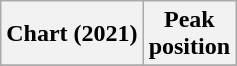<table class="wikitable plainrowheaders sortable" style="text-align:center;">
<tr>
<th scope="col">Chart (2021)</th>
<th scope="col">Peak<br>position</th>
</tr>
<tr>
</tr>
</table>
